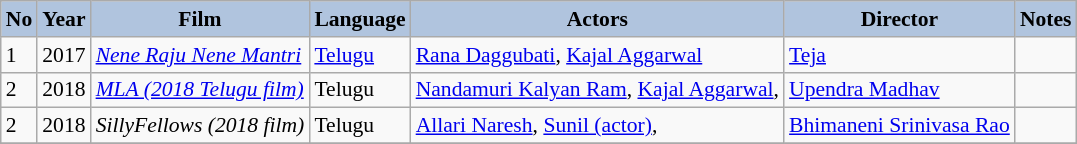<table class="wikitable" style="font-size:90%">
<tr style="text-align:center;">
<th style="text-align:center; background:#b0c4de;">No</th>
<th style="text-align:center; background:#b0c4de;">Year</th>
<th style="text-align:center; background:#b0c4de;">Film</th>
<th style="text-align:center; background:#b0c4de;">Language</th>
<th style="text-align:center; background:#b0c4de;">Actors</th>
<th style="text-align:center; background:#b0c4de;">Director</th>
<th style="text-align:center; background:#b0c4de;">Notes</th>
</tr>
<tr>
<td>1</td>
<td>2017</td>
<td><em><a href='#'>Nene Raju Nene Mantri</a></em> </td>
<td><a href='#'>Telugu</a></td>
<td><a href='#'>Rana Daggubati</a>, <a href='#'>Kajal Aggarwal</a></td>
<td><a href='#'>Teja</a></td>
<td></td>
</tr>
<tr>
<td>2</td>
<td>2018</td>
<td><em><a href='#'>MLA (2018 Telugu film)</a></em></td>
<td>Telugu</td>
<td><a href='#'>Nandamuri Kalyan Ram</a>, <a href='#'>Kajal Aggarwal</a>,</td>
<td><a href='#'>Upendra Madhav</a></td>
<td></td>
</tr>
<tr>
<td>2</td>
<td>2018</td>
<td><em>SillyFellows (2018 film)</em></td>
<td>Telugu</td>
<td><a href='#'>Allari Naresh</a>, <a href='#'>Sunil (actor)</a>,</td>
<td><a href='#'>Bhimaneni Srinivasa Rao</a></td>
<td></td>
</tr>
<tr>
</tr>
</table>
